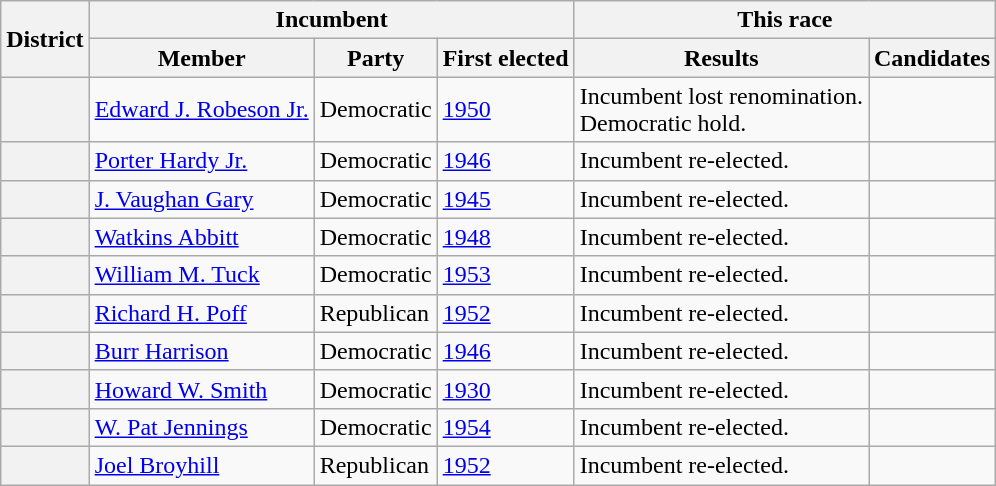<table class=wikitable>
<tr>
<th rowspan=2>District</th>
<th colspan=3>Incumbent</th>
<th colspan=2>This race</th>
</tr>
<tr>
<th>Member</th>
<th>Party</th>
<th>First elected</th>
<th>Results</th>
<th>Candidates</th>
</tr>
<tr>
<th></th>
<td><a href='#'>Edward J. Robeson Jr.</a></td>
<td>Democratic</td>
<td><a href='#'>1950</a></td>
<td>Incumbent lost renomination.<br>Democratic hold.</td>
<td nowrap></td>
</tr>
<tr>
<th></th>
<td><a href='#'>Porter Hardy Jr.</a></td>
<td>Democratic</td>
<td><a href='#'>1946</a></td>
<td>Incumbent re-elected.</td>
<td nowrap></td>
</tr>
<tr>
<th></th>
<td><a href='#'>J. Vaughan Gary</a></td>
<td>Democratic</td>
<td><a href='#'>1945 </a></td>
<td>Incumbent re-elected.</td>
<td nowrap></td>
</tr>
<tr>
<th></th>
<td><a href='#'>Watkins Abbitt</a></td>
<td>Democratic</td>
<td><a href='#'>1948</a></td>
<td>Incumbent re-elected.</td>
<td nowrap></td>
</tr>
<tr>
<th></th>
<td><a href='#'>William M. Tuck</a></td>
<td>Democratic</td>
<td><a href='#'>1953 </a></td>
<td>Incumbent re-elected.</td>
<td nowrap></td>
</tr>
<tr>
<th></th>
<td><a href='#'>Richard H. Poff</a></td>
<td>Republican</td>
<td><a href='#'>1952</a></td>
<td>Incumbent re-elected.</td>
<td nowrap></td>
</tr>
<tr>
<th></th>
<td><a href='#'>Burr Harrison</a></td>
<td>Democratic</td>
<td><a href='#'>1946</a></td>
<td>Incumbent re-elected.</td>
<td nowrap></td>
</tr>
<tr>
<th></th>
<td><a href='#'>Howard W. Smith</a></td>
<td>Democratic</td>
<td><a href='#'>1930</a></td>
<td>Incumbent re-elected.</td>
<td nowrap></td>
</tr>
<tr>
<th></th>
<td><a href='#'>W. Pat Jennings</a></td>
<td>Democratic</td>
<td><a href='#'>1954</a></td>
<td>Incumbent re-elected.</td>
<td nowrap></td>
</tr>
<tr>
<th></th>
<td><a href='#'>Joel Broyhill</a></td>
<td>Republican</td>
<td><a href='#'>1952</a></td>
<td>Incumbent re-elected.</td>
<td nowrap></td>
</tr>
</table>
